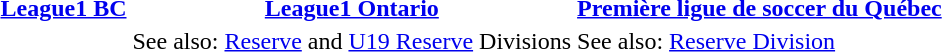<table>
<tr valign=top>
<th align="center"><a href='#'>League1 BC</a></th>
<th align="center"><a href='#'>League1 Ontario</a></th>
<th align="center"><a href='#'>Première ligue de soccer du Québec</a></th>
</tr>
<tr valign=top>
<td align="left"></td>
<td align="left"> See also: <a href='#'>Reserve</a> and <a href='#'>U19 Reserve</a> Divisions</td>
<td align="left"> See also: <a href='#'>Reserve Division</a></td>
</tr>
</table>
